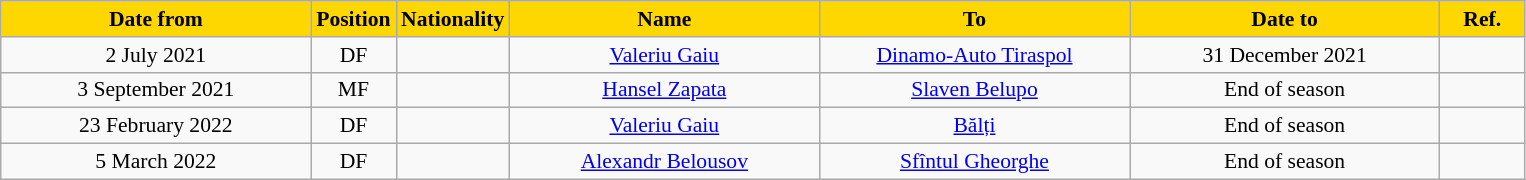<table class="wikitable" style="text-align:center; font-size:90%; ">
<tr>
<th style="background:gold; color:black; width:200px;">Date from</th>
<th style="background:gold; color:black; width:50px;">Position</th>
<th style="background:gold; color:black; width:50px;">Nationality</th>
<th style="background:gold; color:black; width:200px;">Name</th>
<th style="background:gold; color:black; width:200px;">To</th>
<th style="background:gold; color:black; width:200px;">Date to</th>
<th style="background:gold; color:black; width:50px;">Ref.</th>
</tr>
<tr>
<td>2 July 2021</td>
<td>DF</td>
<td></td>
<td><a href='#'>Valeriu Gaiu</a></td>
<td><a href='#'>Dinamo-Auto Tiraspol</a></td>
<td>31 December 2021</td>
<td></td>
</tr>
<tr>
<td>3 September 2021</td>
<td>MF</td>
<td></td>
<td><a href='#'>Hansel Zapata</a></td>
<td><a href='#'>Slaven Belupo</a></td>
<td>End of season</td>
<td></td>
</tr>
<tr>
<td>23 February 2022</td>
<td>DF</td>
<td></td>
<td><a href='#'>Valeriu Gaiu</a></td>
<td><a href='#'>Bălți</a></td>
<td>End of season</td>
<td></td>
</tr>
<tr>
<td>5 March 2022</td>
<td>DF</td>
<td></td>
<td><a href='#'>Alexandr Belousov</a></td>
<td><a href='#'>Sfîntul Gheorghe</a></td>
<td>End of season</td>
<td></td>
</tr>
</table>
